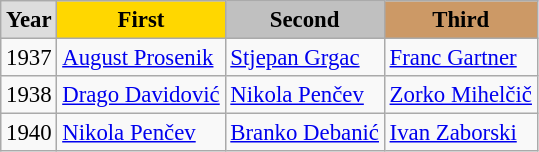<table class="wikitable sortable" style="font-size:95%">
<tr style="text-align:center; background:#e4e4e4; font-weight:bold;">
<td style="background:#ddd; ">Year</td>
<td style="background:gold; ">First</td>
<td style="background:silver; ">Second</td>
<td style="background:#c96; ">Third</td>
</tr>
<tr>
<td>1937</td>
<td><a href='#'>August Prosenik</a></td>
<td><a href='#'>Stjepan Grgac</a></td>
<td><a href='#'>Franc Gartner</a></td>
</tr>
<tr>
<td>1938</td>
<td><a href='#'>Drago Davidović</a></td>
<td><a href='#'>Nikola Penčev</a></td>
<td><a href='#'>Zorko Mihelčič</a></td>
</tr>
<tr>
<td>1940</td>
<td><a href='#'>Nikola Penčev</a></td>
<td><a href='#'>Branko Debanić</a></td>
<td><a href='#'>Ivan Zaborski</a></td>
</tr>
</table>
